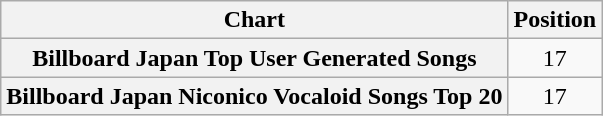<table class="wikitable sortable plainrowheaders" style="text-align:center">
<tr>
<th scope="col">Chart</th>
<th scope="col">Position</th>
</tr>
<tr>
<th scope="row">Billboard Japan Top User Generated Songs</th>
<td>17</td>
</tr>
<tr>
<th scope="row">Billboard Japan Niconico Vocaloid Songs Top 20</th>
<td>17</td>
</tr>
</table>
